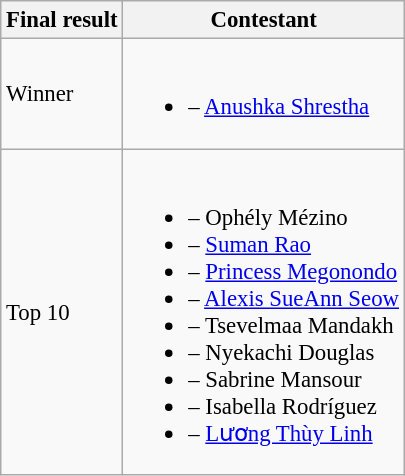<table class="wikitable sortable" style="font-size:95%;">
<tr>
<th>Final result</th>
<th>Contestant</th>
</tr>
<tr>
<td>Winner</td>
<td><br><ul><li> – <a href='#'>Anushka Shrestha</a></li></ul></td>
</tr>
<tr>
<td>Top 10</td>
<td><br><ul><li> – Ophély Mézino</li><li> – <a href='#'>Suman Rao</a></li><li> – <a href='#'>Princess Megonondo</a></li><li> – <a href='#'>Alexis SueAnn Seow</a></li><li> – Tsevelmaa Mandakh</li><li> – Nyekachi Douglas</li><li> – Sabrine Mansour</li><li> – Isabella Rodríguez</li><li> – <a href='#'>Lương Thùy Linh</a></li></ul></td>
</tr>
</table>
